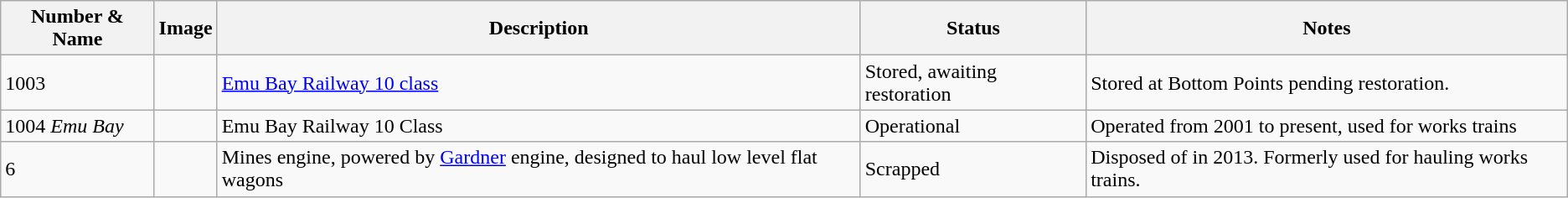<table class="wikitable">
<tr>
<th>Number & Name</th>
<th>Image</th>
<th>Description</th>
<th>Status</th>
<th>Notes</th>
</tr>
<tr>
<td>1003</td>
<td></td>
<td><a href='#'>Emu Bay Railway 10 class</a></td>
<td>Stored, awaiting restoration</td>
<td>Stored at Bottom Points pending restoration.</td>
</tr>
<tr>
<td>1004 <em>Emu Bay</em></td>
<td></td>
<td>Emu Bay Railway 10 Class</td>
<td>Operational</td>
<td>Operated from 2001 to present, used for works trains</td>
</tr>
<tr>
<td>6</td>
<td></td>
<td>Mines engine, powered by <a href='#'>Gardner</a> engine, designed to haul low level flat wagons</td>
<td>Scrapped</td>
<td>Disposed of in 2013. Formerly used for hauling works trains.</td>
</tr>
</table>
